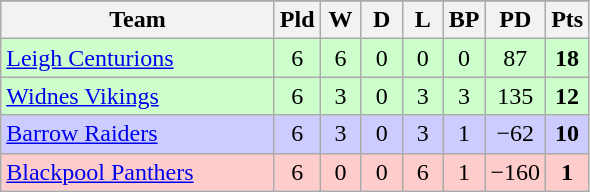<table class="wikitable" style="text-align: center;">
<tr>
</tr>
<tr>
<th width="175">Team</th>
<th width="20">Pld</th>
<th width="20">W</th>
<th width="20">D</th>
<th width="20">L</th>
<th width="20">BP</th>
<th width="20">PD</th>
<th width="20">Pts</th>
</tr>
<tr bgcolor=#ccffcc>
<td align=left><a href='#'>Leigh Centurions</a></td>
<td>6</td>
<td>6</td>
<td>0</td>
<td>0</td>
<td>0</td>
<td>87</td>
<td><strong>18</strong></td>
</tr>
<tr bgcolor=#ccffcc>
<td align=left><a href='#'>Widnes Vikings</a></td>
<td>6</td>
<td>3</td>
<td>0</td>
<td>3</td>
<td>3</td>
<td>135</td>
<td><strong>12</strong></td>
</tr>
<tr bgcolor=#ccccff>
<td align=left><a href='#'>Barrow Raiders</a></td>
<td>6</td>
<td>3</td>
<td>0</td>
<td>3</td>
<td>1</td>
<td>−62</td>
<td><strong>10</strong></td>
</tr>
<tr bgcolor=#ffcccc>
<td align=left><a href='#'>Blackpool Panthers</a></td>
<td>6</td>
<td>0</td>
<td>0</td>
<td>6</td>
<td>1</td>
<td>−160</td>
<td><strong>1</strong></td>
</tr>
</table>
